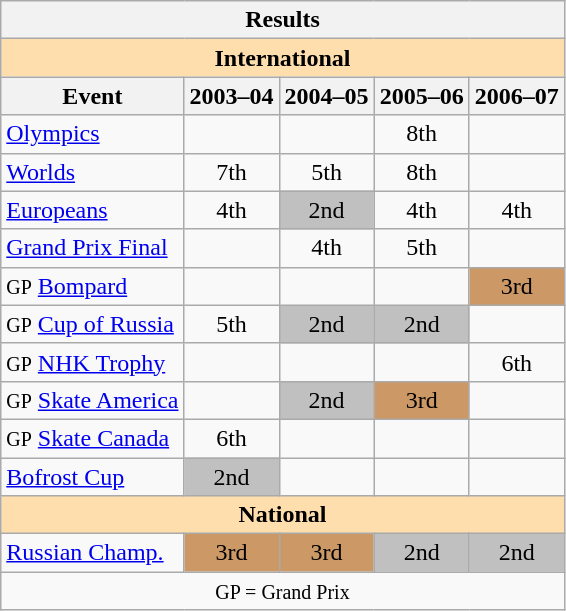<table class="wikitable" style="text-align:center">
<tr>
<th colspan=5 align=center><strong>Results</strong></th>
</tr>
<tr>
<th style="background-color: #ffdead; " colspan=5 align=center><strong>International</strong></th>
</tr>
<tr>
<th>Event</th>
<th>2003–04</th>
<th>2004–05</th>
<th>2005–06</th>
<th>2006–07</th>
</tr>
<tr>
<td align=left><a href='#'>Olympics</a></td>
<td></td>
<td></td>
<td>8th</td>
<td></td>
</tr>
<tr>
<td align=left><a href='#'>Worlds</a></td>
<td>7th</td>
<td>5th</td>
<td>8th</td>
<td></td>
</tr>
<tr>
<td align=left><a href='#'>Europeans</a></td>
<td>4th</td>
<td bgcolor=silver>2nd</td>
<td>4th</td>
<td>4th</td>
</tr>
<tr>
<td align=left><a href='#'>Grand Prix Final</a></td>
<td></td>
<td>4th</td>
<td>5th</td>
<td></td>
</tr>
<tr>
<td align=left><small>GP</small> <a href='#'>Bompard</a></td>
<td></td>
<td></td>
<td></td>
<td bgcolor=cc9966>3rd</td>
</tr>
<tr>
<td align=left><small>GP</small> <a href='#'>Cup of Russia</a></td>
<td>5th</td>
<td bgcolor=silver>2nd</td>
<td bgcolor=silver>2nd</td>
<td></td>
</tr>
<tr>
<td align=left><small>GP</small> <a href='#'>NHK Trophy</a></td>
<td></td>
<td></td>
<td></td>
<td>6th</td>
</tr>
<tr>
<td align=left><small>GP</small> <a href='#'>Skate America</a></td>
<td></td>
<td bgcolor=silver>2nd</td>
<td bgcolor=cc9966>3rd</td>
<td></td>
</tr>
<tr>
<td align=left><small>GP</small> <a href='#'>Skate Canada</a></td>
<td>6th</td>
<td></td>
<td></td>
<td></td>
</tr>
<tr>
<td align=left><a href='#'>Bofrost Cup</a></td>
<td bgcolor=silver>2nd</td>
<td></td>
<td></td>
<td></td>
</tr>
<tr>
<th style="background-color: #ffdead; " colspan=5 align=center><strong>National</strong></th>
</tr>
<tr>
<td align=left><a href='#'>Russian Champ.</a></td>
<td bgcolor=cc9966>3rd</td>
<td bgcolor=cc9966>3rd</td>
<td bgcolor=silver>2nd</td>
<td bgcolor=silver>2nd</td>
</tr>
<tr>
<td colspan=5 align=center><small> GP = Grand Prix </small></td>
</tr>
</table>
